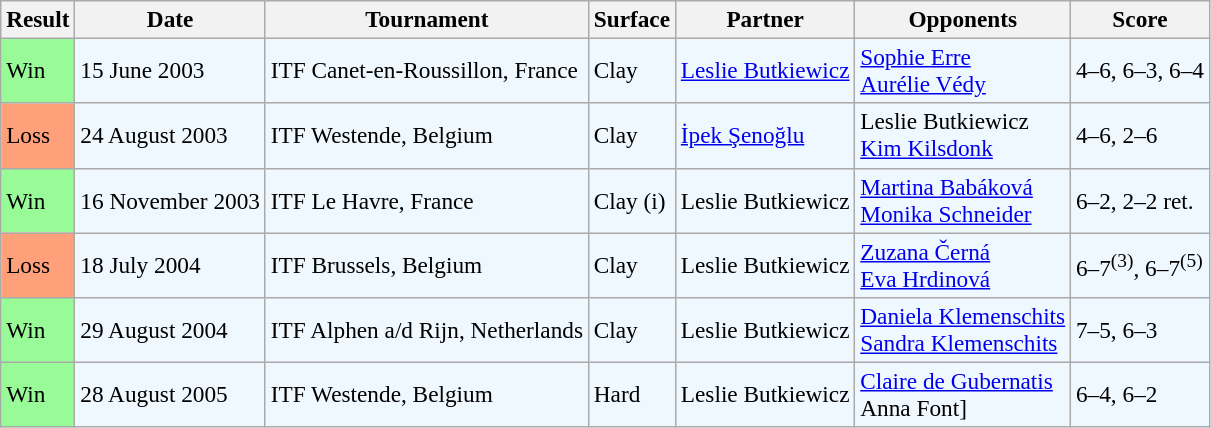<table class="sortable wikitable" style="font-size:97%;">
<tr>
<th>Result</th>
<th>Date</th>
<th>Tournament</th>
<th>Surface</th>
<th>Partner</th>
<th>Opponents</th>
<th class="unsortable">Score</th>
</tr>
<tr style="background:#f0f8ff;">
<td style="background:#98fb98;">Win</td>
<td>15 June 2003</td>
<td>ITF Canet-en-Roussillon, France</td>
<td>Clay</td>
<td> <a href='#'>Leslie Butkiewicz</a></td>
<td> <a href='#'>Sophie Erre</a> <br>  <a href='#'>Aurélie Védy</a></td>
<td>4–6, 6–3, 6–4</td>
</tr>
<tr style="background:#f0f8ff;">
<td style="background:#ffa07a;">Loss</td>
<td>24 August 2003</td>
<td>ITF Westende, Belgium</td>
<td>Clay</td>
<td> <a href='#'>İpek Şenoğlu</a></td>
<td> Leslie Butkiewicz <br>  <a href='#'>Kim Kilsdonk</a></td>
<td>4–6, 2–6</td>
</tr>
<tr style="background:#f0f8ff;">
<td style="background:#98fb98;">Win</td>
<td>16 November 2003</td>
<td>ITF Le Havre, France</td>
<td>Clay (i)</td>
<td> Leslie Butkiewicz</td>
<td> <a href='#'>Martina Babáková</a> <br>  <a href='#'>Monika Schneider</a></td>
<td>6–2, 2–2 ret.</td>
</tr>
<tr style="background:#f0f8ff;">
<td style="background:#ffa07a;">Loss</td>
<td>18 July 2004</td>
<td>ITF Brussels, Belgium</td>
<td>Clay</td>
<td> Leslie Butkiewicz</td>
<td> <a href='#'>Zuzana Černá</a> <br>  <a href='#'>Eva Hrdinová</a></td>
<td>6–7<sup>(3)</sup>, 6–7<sup>(5)</sup></td>
</tr>
<tr style="background:#f0f8ff;">
<td style="background:#98fb98;">Win</td>
<td>29 August 2004</td>
<td>ITF Alphen a/d Rijn, Netherlands</td>
<td>Clay</td>
<td> Leslie Butkiewicz</td>
<td> <a href='#'>Daniela Klemenschits</a> <br>  <a href='#'>Sandra Klemenschits</a></td>
<td>7–5, 6–3</td>
</tr>
<tr style="background:#f0f8ff;">
<td style="background:#98fb98;">Win</td>
<td>28 August 2005</td>
<td>ITF Westende, Belgium</td>
<td>Hard</td>
<td> Leslie Butkiewicz</td>
<td> <a href='#'>Claire de Gubernatis</a> <br>  Anna Font]</td>
<td>6–4, 6–2</td>
</tr>
</table>
